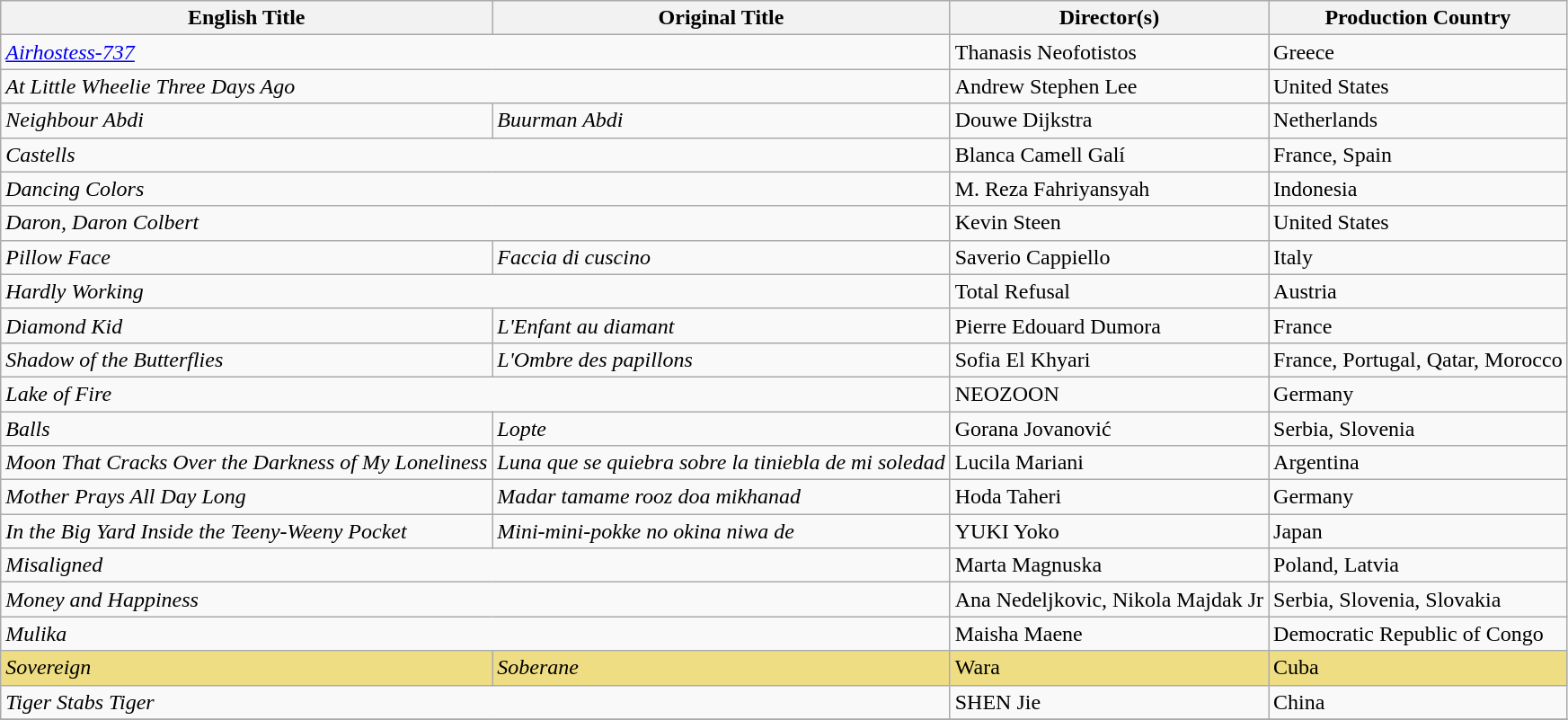<table class="wikitable sortable">
<tr>
<th>English Title</th>
<th>Original Title</th>
<th>Director(s)</th>
<th>Production Country</th>
</tr>
<tr>
<td colspan="2"><em><a href='#'>Airhostess-737</a></em></td>
<td>Thanasis Neofotistos</td>
<td>Greece</td>
</tr>
<tr>
<td colspan="2"><em>At Little Wheelie Three Days Ago</em></td>
<td>Andrew Stephen Lee</td>
<td>United States</td>
</tr>
<tr>
<td><em>Neighbour Abdi</em></td>
<td><em>Buurman Abdi</em></td>
<td>Douwe Dijkstra</td>
<td>Netherlands</td>
</tr>
<tr>
<td colspan="2"><em>Castells</em></td>
<td>Blanca Camell Galí</td>
<td>France, Spain</td>
</tr>
<tr>
<td colspan="2"><em>Dancing Colors</em></td>
<td>M. Reza Fahriyansyah</td>
<td>Indonesia</td>
</tr>
<tr>
<td colspan="2"><em>Daron, Daron Colbert</em></td>
<td>Kevin Steen</td>
<td>United States</td>
</tr>
<tr>
<td><em>Pillow Face</em></td>
<td><em>Faccia di cuscino</em></td>
<td>Saverio Cappiello</td>
<td>Italy</td>
</tr>
<tr>
<td colspan="2"><em>Hardly Working</em></td>
<td>Total Refusal</td>
<td>Austria</td>
</tr>
<tr>
<td><em>Diamond Kid</em></td>
<td><em>L'Enfant au diamant</em></td>
<td>Pierre Edouard Dumora</td>
<td>France</td>
</tr>
<tr>
<td><em>Shadow of the Butterflies</em></td>
<td><em>L'Ombre des papillons</em></td>
<td>Sofia El Khyari</td>
<td>France, Portugal, Qatar, Morocco</td>
</tr>
<tr>
<td colspan="2"><em>Lake of Fire</em></td>
<td>NEOZOON</td>
<td>Germany</td>
</tr>
<tr>
<td><em>Balls</em></td>
<td><em>Lopte</em></td>
<td>Gorana Jovanović</td>
<td>Serbia, Slovenia</td>
</tr>
<tr>
<td><em>Moon That Cracks Over the Darkness of My Loneliness</em></td>
<td><em>Luna que se quiebra sobre la tiniebla de mi soledad</em></td>
<td>Lucila Mariani</td>
<td>Argentina</td>
</tr>
<tr>
<td><em>Mother Prays All Day Long</em></td>
<td><em>Madar tamame rooz doa mikhanad</em></td>
<td>Hoda Taheri</td>
<td>Germany</td>
</tr>
<tr>
<td><em>In the Big Yard Inside the Teeny-Weeny Pocket</em></td>
<td><em>Mini-mini-pokke no okina niwa de</em></td>
<td>YUKI Yoko</td>
<td>Japan</td>
</tr>
<tr>
<td colspan="2"><em>Misaligned</em></td>
<td>Marta Magnuska</td>
<td>Poland, Latvia</td>
</tr>
<tr>
<td colspan="2"><em>Money and Happiness</em></td>
<td>Ana Nedeljkovic, Nikola Majdak Jr</td>
<td>Serbia, Slovenia, Slovakia</td>
</tr>
<tr>
<td colspan="2"><em>Mulika</em></td>
<td>Maisha Maene</td>
<td>Democratic Republic of Congo</td>
</tr>
<tr style="background:#eedd82">
<td><em>Sovereign</em></td>
<td><em>Soberane</em></td>
<td>Wara</td>
<td>Cuba</td>
</tr>
<tr>
<td colspan="2"><em>Tiger Stabs Tiger</em></td>
<td>SHEN Jie</td>
<td>China</td>
</tr>
<tr>
</tr>
</table>
